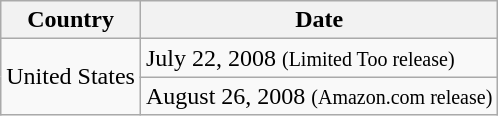<table class="wikitable">
<tr>
<th>Country</th>
<th>Date</th>
</tr>
<tr>
<td rowspan="2">United States</td>
<td>July 22, 2008 <small>(Limited Too release)</small></td>
</tr>
<tr>
<td>August 26, 2008 <small>(Amazon.com release)</small></td>
</tr>
</table>
